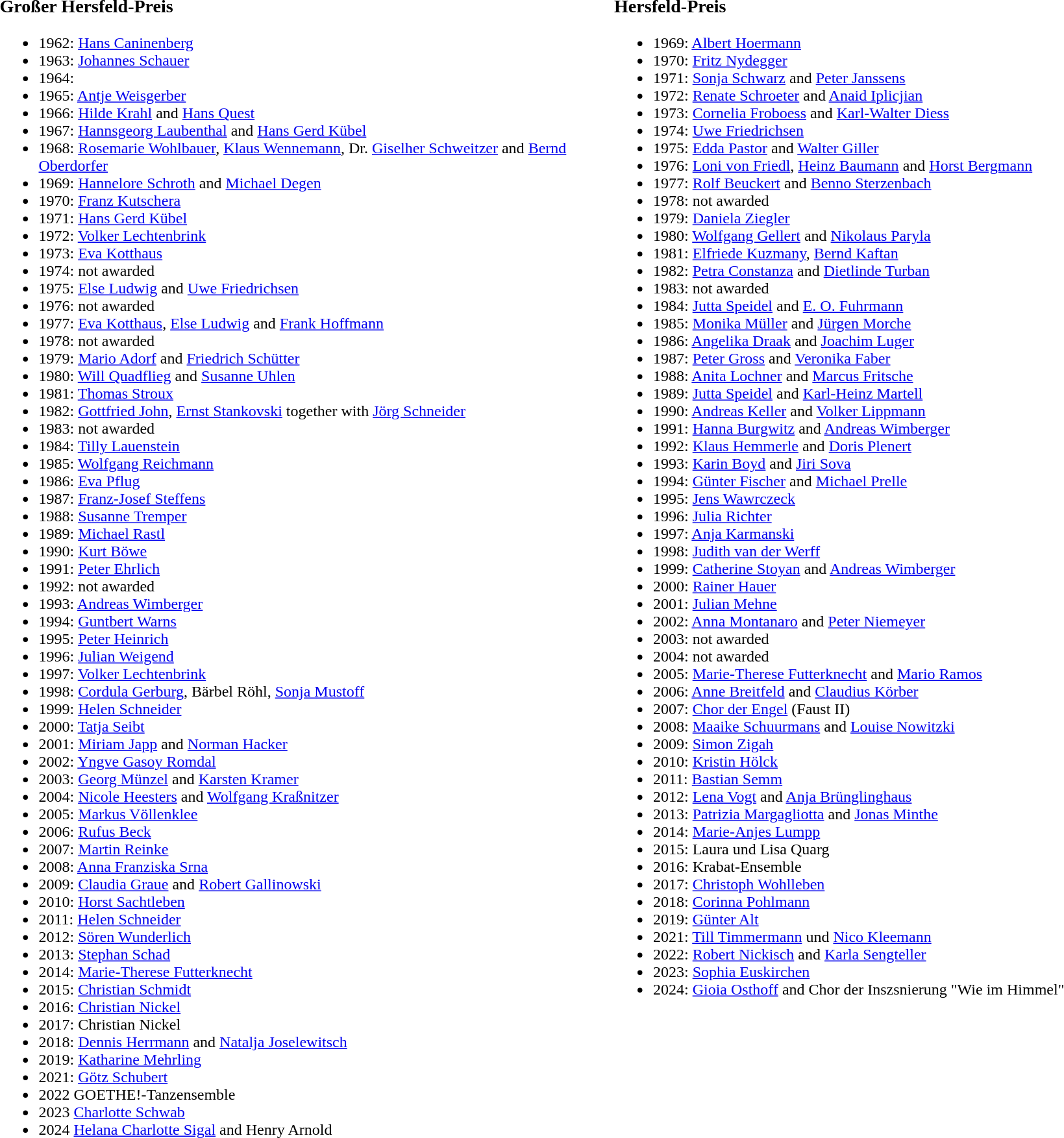<table>
<tr>
<td ! width="25%" valign="top"><br><h3>Großer Hersfeld-Preis</h3><ul><li>1962: <a href='#'>Hans Caninenberg</a></li><li>1963: <a href='#'>Johannes Schauer</a></li><li>1964: </li><li>1965: <a href='#'>Antje Weisgerber</a></li><li>1966: <a href='#'>Hilde Krahl</a> and <a href='#'>Hans Quest</a></li><li>1967: <a href='#'>Hannsgeorg Laubenthal</a> and <a href='#'>Hans Gerd Kübel</a></li><li>1968: <a href='#'>Rosemarie Wohlbauer</a>, <a href='#'>Klaus Wennemann</a>, Dr. <a href='#'>Giselher Schweitzer</a> and <a href='#'>Bernd Oberdorfer</a></li><li>1969: <a href='#'>Hannelore Schroth</a> and <a href='#'>Michael Degen</a></li><li>1970: <a href='#'>Franz Kutschera</a></li><li>1971: <a href='#'>Hans Gerd Kübel</a></li><li>1972: <a href='#'>Volker Lechtenbrink</a></li><li>1973: <a href='#'>Eva Kotthaus</a></li><li>1974: not awarded</li><li>1975: <a href='#'>Else Ludwig</a> and <a href='#'>Uwe Friedrichsen</a></li><li>1976: not awarded</li><li>1977: <a href='#'>Eva Kotthaus</a>, <a href='#'>Else Ludwig</a> and <a href='#'>Frank Hoffmann</a></li><li>1978: not awarded</li><li>1979: <a href='#'>Mario Adorf</a> and <a href='#'>Friedrich Schütter</a></li><li>1980: <a href='#'>Will Quadflieg</a> and <a href='#'>Susanne Uhlen</a></li><li>1981: <a href='#'>Thomas Stroux</a></li><li>1982: <a href='#'>Gottfried John</a>, <a href='#'>Ernst Stankovski</a> together with <a href='#'>Jörg Schneider</a></li><li>1983: not awarded</li><li>1984: <a href='#'>Tilly Lauenstein</a></li><li>1985: <a href='#'>Wolfgang Reichmann</a></li><li>1986: <a href='#'>Eva Pflug</a></li><li>1987: <a href='#'>Franz-Josef Steffens</a></li><li>1988: <a href='#'>Susanne Tremper</a></li><li>1989: <a href='#'>Michael Rastl</a></li><li>1990: <a href='#'>Kurt Böwe</a></li><li>1991: <a href='#'>Peter Ehrlich</a></li><li>1992: not awarded</li><li>1993: <a href='#'>Andreas Wimberger</a></li><li>1994: <a href='#'>Guntbert Warns</a></li><li>1995: <a href='#'>Peter Heinrich</a></li><li>1996: <a href='#'>Julian Weigend</a></li><li>1997: <a href='#'>Volker Lechtenbrink</a></li><li>1998: <a href='#'>Cordula Gerburg</a>, Bärbel Röhl, <a href='#'>Sonja Mustoff</a></li><li>1999: <a href='#'>Helen Schneider</a></li><li>2000: <a href='#'>Tatja Seibt</a></li><li>2001: <a href='#'>Miriam Japp</a> and <a href='#'>Norman Hacker</a></li><li>2002: <a href='#'>Yngve Gasoy Romdal</a></li><li>2003: <a href='#'>Georg Münzel</a> and <a href='#'>Karsten Kramer</a></li><li>2004: <a href='#'>Nicole Heesters</a> and <a href='#'>Wolfgang Kraßnitzer</a></li><li>2005: <a href='#'>Markus Völlenklee</a></li><li>2006: <a href='#'>Rufus Beck</a></li><li>2007: <a href='#'>Martin Reinke</a></li><li>2008: <a href='#'>Anna Franziska Srna</a></li><li>2009: <a href='#'>Claudia Graue</a> and <a href='#'>Robert Gallinowski</a></li><li>2010: <a href='#'>Horst Sachtleben</a></li><li>2011: <a href='#'>Helen Schneider</a></li><li>2012: <a href='#'>Sören Wunderlich</a></li><li>2013: <a href='#'>Stephan Schad</a></li><li>2014: <a href='#'>Marie-Therese Futterknecht</a></li><li>2015: <a href='#'>Christian Schmidt</a></li><li>2016: <a href='#'>Christian Nickel</a></li><li>2017: Christian Nickel</li><li>2018: <a href='#'>Dennis Herrmann</a> and <a href='#'>Natalja Joselewitsch</a></li><li>2019: <a href='#'>Katharine Mehrling</a></li><li>2021: <a href='#'>Götz Schubert</a></li><li>2022 GOETHE!-Tanzensemble</li><li>2023 <a href='#'>Charlotte Schwab</a></li><li>2024 <a href='#'>Helana Charlotte Sigal</a> and Henry Arnold</li></ul></td>
<td ! width="25%" valign="top"><br><h3>Hersfeld-Preis</h3><ul><li>1969: <a href='#'>Albert Hoermann</a></li><li>1970: <a href='#'>Fritz Nydegger</a></li><li>1971: <a href='#'>Sonja Schwarz</a> and <a href='#'>Peter Janssens</a></li><li>1972: <a href='#'>Renate Schroeter</a> and <a href='#'>Anaid Iplicjian</a></li><li>1973: <a href='#'>Cornelia Froboess</a> and <a href='#'>Karl-Walter Diess</a></li><li>1974: <a href='#'>Uwe Friedrichsen</a></li><li>1975: <a href='#'>Edda Pastor</a> and <a href='#'>Walter Giller</a></li><li>1976: <a href='#'>Loni von Friedl</a>, <a href='#'>Heinz Baumann</a> and <a href='#'>Horst Bergmann</a></li><li>1977: <a href='#'>Rolf Beuckert</a> and <a href='#'>Benno Sterzenbach</a></li><li>1978: not awarded</li><li>1979: <a href='#'>Daniela Ziegler</a></li><li>1980: <a href='#'>Wolfgang Gellert</a> and <a href='#'>Nikolaus Paryla</a></li><li>1981: <a href='#'>Elfriede Kuzmany</a>, <a href='#'>Bernd Kaftan</a></li><li>1982: <a href='#'>Petra Constanza</a> and <a href='#'>Dietlinde Turban</a></li><li>1983: not awarded</li><li>1984: <a href='#'>Jutta Speidel</a> and <a href='#'>E. O. Fuhrmann</a></li><li>1985: <a href='#'>Monika Müller</a> and <a href='#'>Jürgen Morche</a></li><li>1986: <a href='#'>Angelika Draak</a> and <a href='#'>Joachim Luger</a></li><li>1987: <a href='#'>Peter Gross</a> and <a href='#'>Veronika Faber</a></li><li>1988: <a href='#'>Anita Lochner</a> and <a href='#'>Marcus Fritsche</a></li><li>1989: <a href='#'>Jutta Speidel</a> and <a href='#'>Karl-Heinz Martell</a></li><li>1990: <a href='#'>Andreas Keller</a> and <a href='#'>Volker Lippmann</a></li><li>1991: <a href='#'>Hanna Burgwitz</a> and <a href='#'>Andreas Wimberger</a></li><li>1992: <a href='#'>Klaus Hemmerle</a> and <a href='#'>Doris Plenert</a></li><li>1993: <a href='#'>Karin Boyd</a> and <a href='#'>Jiri Sova</a></li><li>1994: <a href='#'>Günter Fischer</a> and <a href='#'>Michael Prelle</a></li><li>1995: <a href='#'>Jens Wawrczeck</a></li><li>1996: <a href='#'>Julia Richter</a></li><li>1997: <a href='#'>Anja Karmanski</a></li><li>1998: <a href='#'>Judith van der Werff</a></li><li>1999: <a href='#'>Catherine Stoyan</a> and <a href='#'>Andreas Wimberger</a></li><li>2000: <a href='#'>Rainer Hauer</a></li><li>2001: <a href='#'>Julian Mehne</a></li><li>2002: <a href='#'>Anna Montanaro</a> and <a href='#'>Peter Niemeyer</a></li><li>2003: not awarded</li><li>2004: not awarded</li><li>2005: <a href='#'>Marie-Therese Futterknecht</a> and <a href='#'>Mario Ramos</a></li><li>2006: <a href='#'>Anne Breitfeld</a> and <a href='#'>Claudius Körber</a></li><li>2007: <a href='#'>Chor der Engel</a> (Faust II)</li><li>2008: <a href='#'>Maaike Schuurmans</a> and <a href='#'>Louise Nowitzki</a></li><li>2009: <a href='#'>Simon Zigah</a></li><li>2010: <a href='#'>Kristin Hölck</a></li><li>2011: <a href='#'>Bastian Semm</a></li><li>2012: <a href='#'>Lena Vogt</a> and <a href='#'>Anja Brünglinghaus</a></li><li>2013: <a href='#'>Patrizia Margagliotta</a> and <a href='#'>Jonas Minthe</a></li><li>2014: <a href='#'>Marie-Anjes Lumpp</a></li><li>2015: Laura und Lisa Quarg</li><li>2016: Krabat-Ensemble</li><li>2017: <a href='#'>Christoph Wohlleben</a></li><li>2018: <a href='#'>Corinna Pohlmann</a></li><li>2019: <a href='#'>Günter Alt</a></li><li>2021: <a href='#'>Till Timmermann</a> und <a href='#'>Nico Kleemann</a></li><li>2022: <a href='#'>Robert Nickisch</a> and <a href='#'>Karla Sengteller</a></li><li>2023: <a href='#'>Sophia Euskirchen</a></li><li>2024: <a href='#'>Gioia Osthoff</a> and Chor der Inszsnierung "Wie im Himmel"</li></ul></td>
</tr>
</table>
